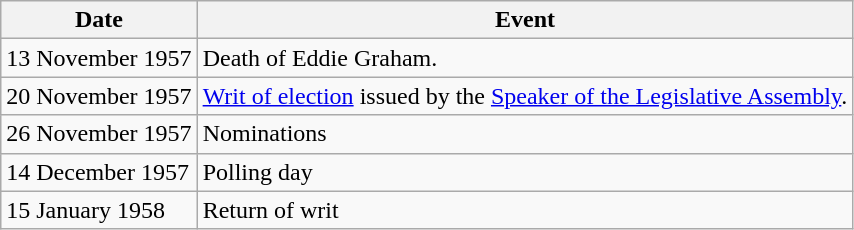<table class="wikitable">
<tr>
<th>Date</th>
<th>Event</th>
</tr>
<tr>
<td>13 November 1957</td>
<td>Death of Eddie Graham.</td>
</tr>
<tr>
<td>20 November 1957</td>
<td><a href='#'>Writ of election</a> issued by the <a href='#'>Speaker of the Legislative Assembly</a>.</td>
</tr>
<tr>
<td>26 November 1957</td>
<td>Nominations</td>
</tr>
<tr>
<td>14 December 1957</td>
<td>Polling day</td>
</tr>
<tr>
<td>15 January 1958</td>
<td>Return of writ</td>
</tr>
</table>
